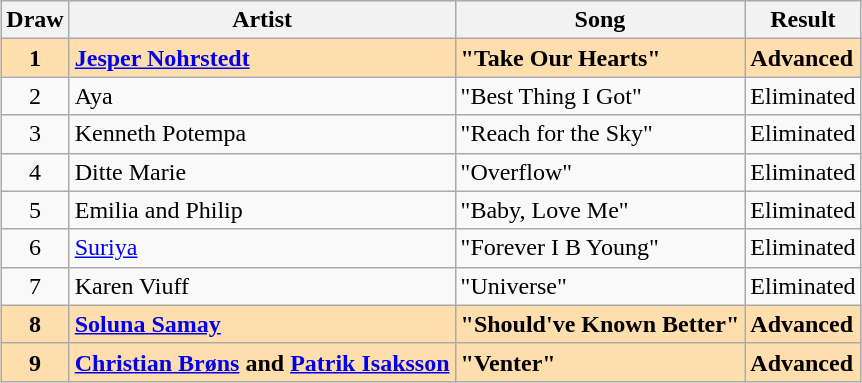<table class="sortable wikitable" style="margin: 1em auto 1em auto; text-align:center">
<tr>
<th>Draw</th>
<th>Artist</th>
<th>Song</th>
<th>Result</th>
</tr>
<tr style="font-weight:bold;background:navajowhite">
<td>1</td>
<td align="left"><a href='#'>Jesper Nohrstedt</a></td>
<td align="left">"Take Our Hearts"</td>
<td align="left">Advanced</td>
</tr>
<tr>
<td>2</td>
<td align="left">Aya</td>
<td align="left">"Best Thing I Got"</td>
<td align="left">Eliminated</td>
</tr>
<tr>
<td>3</td>
<td align="left">Kenneth Potempa</td>
<td align="left">"Reach for the Sky"</td>
<td align="left">Eliminated</td>
</tr>
<tr>
<td>4</td>
<td align="left">Ditte Marie</td>
<td align="left">"Overflow"</td>
<td align="left">Eliminated</td>
</tr>
<tr>
<td>5</td>
<td align="left">Emilia and Philip</td>
<td align="left">"Baby, Love Me"</td>
<td align="left">Eliminated</td>
</tr>
<tr>
<td>6</td>
<td align="left"><a href='#'>Suriya</a></td>
<td align="left">"Forever I B Young"</td>
<td align="left">Eliminated</td>
</tr>
<tr>
<td style="text-align:center;">7</td>
<td align="left">Karen Viuff</td>
<td align="left">"Universe"</td>
<td align="left">Eliminated</td>
</tr>
<tr style="font-weight:bold;background:navajowhite">
<td>8</td>
<td align="left"><a href='#'>Soluna Samay</a></td>
<td align="left">"Should've Known Better"</td>
<td align="left">Advanced</td>
</tr>
<tr style="font-weight:bold;background:navajowhite">
<td>9</td>
<td align="left"><a href='#'>Christian Brøns</a> and <a href='#'>Patrik Isaksson</a></td>
<td align="left">"Venter"</td>
<td align="left">Advanced</td>
</tr>
</table>
